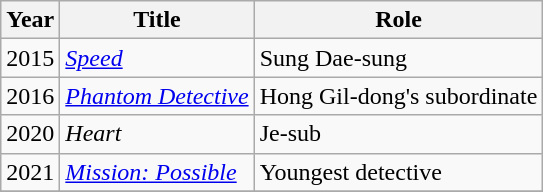<table class="wikitable">
<tr>
<th>Year</th>
<th>Title</th>
<th>Role</th>
</tr>
<tr>
<td>2015</td>
<td><em><a href='#'>Speed</a></em></td>
<td>Sung Dae-sung</td>
</tr>
<tr>
<td>2016</td>
<td><em><a href='#'>Phantom Detective</a></em></td>
<td>Hong Gil-dong's subordinate</td>
</tr>
<tr>
<td>2020</td>
<td><em>Heart</em></td>
<td>Je-sub</td>
</tr>
<tr>
<td>2021</td>
<td><em><a href='#'>Mission: Possible</a></em></td>
<td>Youngest detective</td>
</tr>
<tr>
</tr>
</table>
